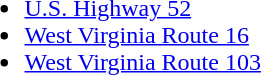<table>
<tr>
<td><br><ul><li> <a href='#'>U.S. Highway 52</a></li><li> <a href='#'>West Virginia Route 16</a></li><li> <a href='#'>West Virginia Route 103</a></li></ul></td>
</tr>
</table>
